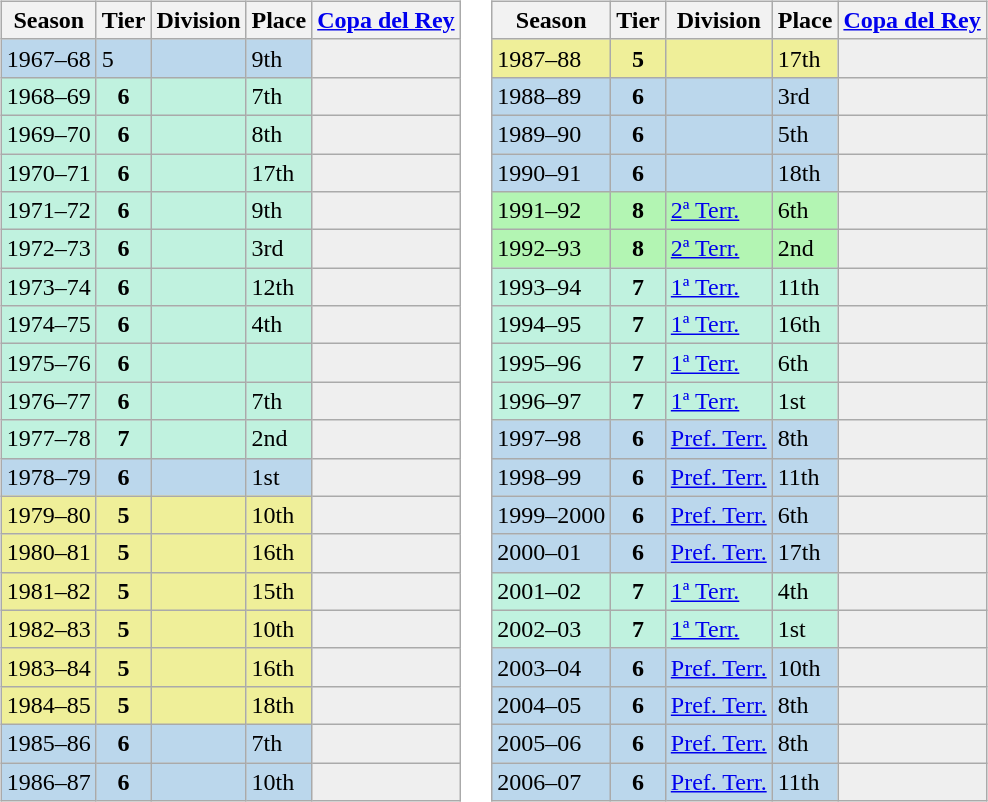<table>
<tr>
<td valign="top" width=0%><br><table class="wikitable">
<tr style="background:#f0f6fa;">
<th>Season</th>
<th>Tier</th>
<th>Division</th>
<th>Place</th>
<th><a href='#'>Copa del Rey</a></th>
</tr>
<tr>
<td style="background:#BBD7EC;">1967–68</td>
<td style="background:#BBD7EC;">5</td>
<td style="background:#BBD7EC;"></td>
<td style="background:#BBD7EC;">9th</td>
<th style="background:#efefef;"></th>
</tr>
<tr>
<td style="background:#C0F2DF;">1968–69</td>
<th style="background:#C0F2DF;">6</th>
<td style="background:#C0F2DF;"></td>
<td style="background:#C0F2DF;">7th</td>
<td style="background:#efefef;"></td>
</tr>
<tr>
<td style="background:#C0F2DF;">1969–70</td>
<th style="background:#C0F2DF;">6</th>
<td style="background:#C0F2DF;"></td>
<td style="background:#C0F2DF;">8th</td>
<td style="background:#efefef;"></td>
</tr>
<tr>
<td style="background:#C0F2DF;">1970–71</td>
<th style="background:#C0F2DF;">6</th>
<td style="background:#C0F2DF;"></td>
<td style="background:#C0F2DF;">17th</td>
<td style="background:#efefef;"></td>
</tr>
<tr>
<td style="background:#C0F2DF;">1971–72</td>
<th style="background:#C0F2DF;">6</th>
<td style="background:#C0F2DF;"></td>
<td style="background:#C0F2DF;">9th</td>
<td style="background:#efefef;"></td>
</tr>
<tr>
<td style="background:#C0F2DF;">1972–73</td>
<th style="background:#C0F2DF;">6</th>
<td style="background:#C0F2DF;"></td>
<td style="background:#C0F2DF;">3rd</td>
<td style="background:#efefef;"></td>
</tr>
<tr>
<td style="background:#C0F2DF;">1973–74</td>
<th style="background:#C0F2DF;">6</th>
<td style="background:#C0F2DF;"></td>
<td style="background:#C0F2DF;">12th</td>
<td style="background:#efefef;"></td>
</tr>
<tr>
<td style="background:#C0F2DF;">1974–75</td>
<th style="background:#C0F2DF;">6</th>
<td style="background:#C0F2DF;"></td>
<td style="background:#C0F2DF;">4th</td>
<td style="background:#efefef;"></td>
</tr>
<tr>
<td style="background:#C0F2DF;">1975–76</td>
<th style="background:#C0F2DF;">6</th>
<td style="background:#C0F2DF;"></td>
<td style="background:#C0F2DF;"></td>
<td style="background:#efefef;"></td>
</tr>
<tr>
<td style="background:#C0F2DF;">1976–77</td>
<th style="background:#C0F2DF;">6</th>
<td style="background:#C0F2DF;"></td>
<td style="background:#C0F2DF;">7th</td>
<td style="background:#efefef;"></td>
</tr>
<tr>
<td style="background:#C0F2DF;">1977–78</td>
<th style="background:#C0F2DF;">7</th>
<td style="background:#C0F2DF;"></td>
<td style="background:#C0F2DF;">2nd</td>
<td style="background:#efefef;"></td>
</tr>
<tr>
<td style="background:#BBD7EC;">1978–79</td>
<th style="background:#BBD7EC;">6</th>
<td style="background:#BBD7EC;"></td>
<td style="background:#BBD7EC;">1st</td>
<td style="background:#efefef;"></td>
</tr>
<tr>
<td style="background:#EFEF99;">1979–80</td>
<th style="background:#EFEF99;">5</th>
<td style="background:#EFEF99;"></td>
<td style="background:#EFEF99;">10th</td>
<td style="background:#efefef;"></td>
</tr>
<tr>
<td style="background:#EFEF99;">1980–81</td>
<th style="background:#EFEF99;">5</th>
<td style="background:#EFEF99;"></td>
<td style="background:#EFEF99;">16th</td>
<td style="background:#efefef;"></td>
</tr>
<tr>
<td style="background:#EFEF99;">1981–82</td>
<th style="background:#EFEF99;">5</th>
<td style="background:#EFEF99;"></td>
<td style="background:#EFEF99;">15th</td>
<td style="background:#efefef;"></td>
</tr>
<tr>
<td style="background:#EFEF99;">1982–83</td>
<th style="background:#EFEF99;">5</th>
<td style="background:#EFEF99;"></td>
<td style="background:#EFEF99;">10th</td>
<td style="background:#efefef;"></td>
</tr>
<tr>
<td style="background:#EFEF99;">1983–84</td>
<th style="background:#EFEF99;">5</th>
<td style="background:#EFEF99;"></td>
<td style="background:#EFEF99;">16th</td>
<td style="background:#efefef;"></td>
</tr>
<tr>
<td style="background:#EFEF99;">1984–85</td>
<th style="background:#EFEF99;">5</th>
<td style="background:#EFEF99;"></td>
<td style="background:#EFEF99;">18th</td>
<td style="background:#efefef;"></td>
</tr>
<tr>
<td style="background:#BBD7EC;">1985–86</td>
<th style="background:#BBD7EC;">6</th>
<td style="background:#BBD7EC;"></td>
<td style="background:#BBD7EC;">7th</td>
<td style="background:#efefef;"></td>
</tr>
<tr>
<td style="background:#BBD7EC;">1986–87</td>
<th style="background:#BBD7EC;">6</th>
<td style="background:#BBD7EC;"></td>
<td style="background:#BBD7EC;">10th</td>
<td style="background:#efefef;"></td>
</tr>
</table>
</td>
<td valign="top" width=0%><br><table class="wikitable">
<tr style="background:#f0f6fa;">
<th>Season</th>
<th>Tier</th>
<th>Division</th>
<th>Place</th>
<th><a href='#'>Copa del Rey</a></th>
</tr>
<tr>
<td style="background:#EFEF99;">1987–88</td>
<th style="background:#EFEF99;">5</th>
<td style="background:#EFEF99;"></td>
<td style="background:#EFEF99;">17th</td>
<td style="background:#efefef;"></td>
</tr>
<tr>
<td style="background:#BBD7EC;">1988–89</td>
<th style="background:#BBD7EC;">6</th>
<td style="background:#BBD7EC;"></td>
<td style="background:#BBD7EC;">3rd</td>
<td style="background:#efefef;"></td>
</tr>
<tr>
<td style="background:#BBD7EC;">1989–90</td>
<th style="background:#BBD7EC;">6</th>
<td style="background:#BBD7EC;"></td>
<td style="background:#BBD7EC;">5th</td>
<td style="background:#efefef;"></td>
</tr>
<tr>
<td style="background:#BBD7EC;">1990–91</td>
<th style="background:#BBD7EC;">6</th>
<td style="background:#BBD7EC;"></td>
<td style="background:#BBD7EC;">18th</td>
<td style="background:#efefef;"></td>
</tr>
<tr>
<td style="background:#B3F5B3;">1991–92</td>
<th style="background:#B3F5B3;">8</th>
<td style="background:#B3F5B3;"><a href='#'>2ª Terr.</a></td>
<td style="background:#B3F5B3;">6th</td>
<td style="background:#efefef;"></td>
</tr>
<tr>
<td style="background:#B3F5B3;">1992–93</td>
<th style="background:#B3F5B3;">8</th>
<td style="background:#B3F5B3;"><a href='#'>2ª Terr.</a></td>
<td style="background:#B3F5B3;">2nd</td>
<td style="background:#efefef;"></td>
</tr>
<tr>
<td style="background:#C0F2DF;">1993–94</td>
<th style="background:#C0F2DF;">7</th>
<td style="background:#C0F2DF;"><a href='#'>1ª Terr.</a></td>
<td style="background:#C0F2DF;">11th</td>
<td style="background:#efefef;"></td>
</tr>
<tr>
<td style="background:#C0F2DF;">1994–95</td>
<th style="background:#C0F2DF;">7</th>
<td style="background:#C0F2DF;"><a href='#'>1ª Terr.</a></td>
<td style="background:#C0F2DF;">16th</td>
<td style="background:#efefef;"></td>
</tr>
<tr>
<td style="background:#C0F2DF;">1995–96</td>
<th style="background:#C0F2DF;">7</th>
<td style="background:#C0F2DF;"><a href='#'>1ª Terr.</a></td>
<td style="background:#C0F2DF;">6th</td>
<td style="background:#efefef;"></td>
</tr>
<tr>
<td style="background:#C0F2DF;">1996–97</td>
<th style="background:#C0F2DF;">7</th>
<td style="background:#C0F2DF;"><a href='#'>1ª Terr.</a></td>
<td style="background:#C0F2DF;">1st</td>
<td style="background:#efefef;"></td>
</tr>
<tr>
<td style="background:#BBD7EC;">1997–98</td>
<th style="background:#BBD7EC;">6</th>
<td style="background:#BBD7EC;"><a href='#'>Pref. Terr.</a></td>
<td style="background:#BBD7EC;">8th</td>
<td style="background:#efefef;"></td>
</tr>
<tr>
<td style="background:#BBD7EC;">1998–99</td>
<th style="background:#BBD7EC;">6</th>
<td style="background:#BBD7EC;"><a href='#'>Pref. Terr.</a></td>
<td style="background:#BBD7EC;">11th</td>
<td style="background:#efefef;"></td>
</tr>
<tr>
<td style="background:#BBD7EC;">1999–2000</td>
<th style="background:#BBD7EC;">6</th>
<td style="background:#BBD7EC;"><a href='#'>Pref. Terr.</a></td>
<td style="background:#BBD7EC;">6th</td>
<td style="background:#efefef;"></td>
</tr>
<tr>
<td style="background:#BBD7EC;">2000–01</td>
<th style="background:#BBD7EC;">6</th>
<td style="background:#BBD7EC;"><a href='#'>Pref. Terr.</a></td>
<td style="background:#BBD7EC;">17th</td>
<td style="background:#efefef;"></td>
</tr>
<tr>
<td style="background:#C0F2DF;">2001–02</td>
<th style="background:#C0F2DF;">7</th>
<td style="background:#C0F2DF;"><a href='#'>1ª Terr.</a></td>
<td style="background:#C0F2DF;">4th</td>
<td style="background:#efefef;"></td>
</tr>
<tr>
<td style="background:#C0F2DF;">2002–03</td>
<th style="background:#C0F2DF;">7</th>
<td style="background:#C0F2DF;"><a href='#'>1ª Terr.</a></td>
<td style="background:#C0F2DF;">1st</td>
<td style="background:#efefef;"></td>
</tr>
<tr>
<td style="background:#BBD7EC;">2003–04</td>
<th style="background:#BBD7EC;">6</th>
<td style="background:#BBD7EC;"><a href='#'>Pref. Terr.</a></td>
<td style="background:#BBD7EC;">10th</td>
<td style="background:#efefef;"></td>
</tr>
<tr>
<td style="background:#BBD7EC;">2004–05</td>
<th style="background:#BBD7EC;">6</th>
<td style="background:#BBD7EC;"><a href='#'>Pref. Terr.</a></td>
<td style="background:#BBD7EC;">8th</td>
<td style="background:#efefef;"></td>
</tr>
<tr>
<td style="background:#BBD7EC;">2005–06</td>
<th style="background:#BBD7EC;">6</th>
<td style="background:#BBD7EC;"><a href='#'>Pref. Terr.</a></td>
<td style="background:#BBD7EC;">8th</td>
<td style="background:#efefef;"></td>
</tr>
<tr>
<td style="background:#BBD7EC;">2006–07</td>
<th style="background:#BBD7EC;">6</th>
<td style="background:#BBD7EC;"><a href='#'>Pref. Terr.</a></td>
<td style="background:#BBD7EC;">11th</td>
<td style="background:#efefef;"></td>
</tr>
</table>
</td>
</tr>
</table>
